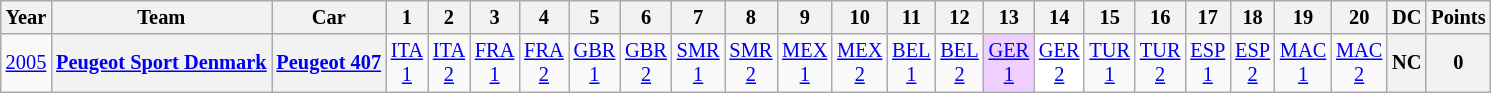<table class="wikitable" style="text-align:center; font-size:85%">
<tr>
<th>Year</th>
<th>Team</th>
<th>Car</th>
<th>1</th>
<th>2</th>
<th>3</th>
<th>4</th>
<th>5</th>
<th>6</th>
<th>7</th>
<th>8</th>
<th>9</th>
<th>10</th>
<th>11</th>
<th>12</th>
<th>13</th>
<th>14</th>
<th>15</th>
<th>16</th>
<th>17</th>
<th>18</th>
<th>19</th>
<th>20</th>
<th>DC</th>
<th>Points</th>
</tr>
<tr>
<td><a href='#'>2005</a></td>
<th><a href='#'>Peugeot Sport Denmark</a></th>
<th><a href='#'>Peugeot 407</a></th>
<td><a href='#'>ITA<br>1</a></td>
<td><a href='#'>ITA<br>2</a></td>
<td><a href='#'>FRA<br>1</a></td>
<td><a href='#'>FRA<br>2</a></td>
<td><a href='#'>GBR<br>1</a></td>
<td><a href='#'>GBR<br>2</a></td>
<td><a href='#'>SMR<br>1</a></td>
<td><a href='#'>SMR<br>2</a></td>
<td><a href='#'>MEX<br>1</a></td>
<td><a href='#'>MEX<br>2</a></td>
<td><a href='#'>BEL<br>1</a></td>
<td><a href='#'>BEL<br>2</a></td>
<td style="background:#efcfff;"><a href='#'>GER<br>1</a><br></td>
<td style="background:#ffffff;"><a href='#'>GER<br>2</a><br></td>
<td><a href='#'>TUR<br>1</a></td>
<td><a href='#'>TUR<br>2</a></td>
<td><a href='#'>ESP<br>1</a></td>
<td><a href='#'>ESP<br>2</a></td>
<td><a href='#'>MAC<br>1</a></td>
<td><a href='#'>MAC<br>2</a></td>
<th>NC</th>
<th>0</th>
</tr>
</table>
